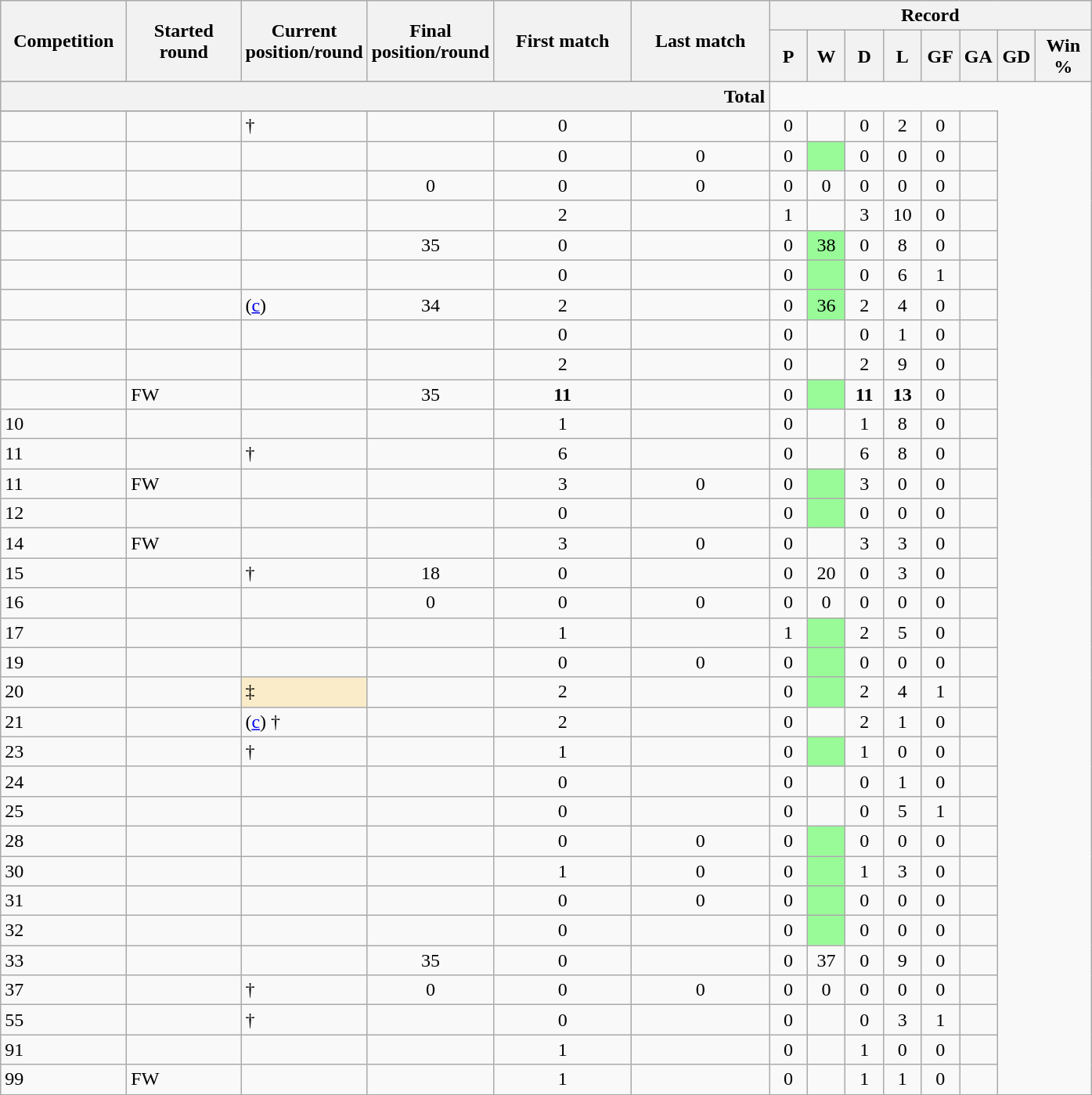<table class="wikitable" style="text-align: center">
<tr>
<th rowspan=2 width="100">Competition</th>
<th rowspan=2 width="90">Started round</th>
<th rowspan=2 width="90">Current position/round</th>
<th rowspan=2 width="90">Final position/round</th>
<th rowspan=2 width="110">First match</th>
<th rowspan=2 width="110">Last match</th>
<th colspan=8>Record</th>
</tr>
<tr>
<th width="25">P</th>
<th width="25">W</th>
<th width="25">D</th>
<th width="25">L</th>
<th width="25">GF</th>
<th width="25">GA</th>
<th width="25">GD</th>
<th width="40">Win %</th>
</tr>
<tr>
</tr>
<tr>
</tr>
<tr>
<th colspan=6 style="text-align: right;">Total<br></th>
</tr>
<tr>
</tr>
<tr>
<td align=left></td>
<td align=left></td>
<td align=left>  †</td>
<td></td>
<td>0</td>
<td></td>
<td>0</td>
<td></td>
<td>0</td>
<td>2</td>
<td>0</td>
<td></td>
</tr>
<tr>
<td align=left></td>
<td align=left></td>
<td align=left> </td>
<td></td>
<td>0</td>
<td>0</td>
<td>0</td>
<td style="background:#98FB98"></td>
<td>0</td>
<td>0</td>
<td>0</td>
<td></td>
</tr>
<tr>
<td align=left></td>
<td align=left></td>
<td align=left> </td>
<td>0</td>
<td>0</td>
<td>0</td>
<td>0</td>
<td>0</td>
<td>0</td>
<td>0</td>
<td>0</td>
<td></td>
</tr>
<tr>
<td align=left></td>
<td align=left></td>
<td align=left> </td>
<td><strong></strong></td>
<td>2</td>
<td></td>
<td>1</td>
<td><strong></strong></td>
<td>3</td>
<td>10</td>
<td>0</td>
<td></td>
</tr>
<tr>
<td align=left></td>
<td align=left></td>
<td align=left> </td>
<td>35</td>
<td>0</td>
<td></td>
<td>0</td>
<td style="background:#98FB98">38</td>
<td>0</td>
<td>8</td>
<td>0</td>
<td></td>
</tr>
<tr>
<td align=left></td>
<td align=left></td>
<td align=left> </td>
<td></td>
<td>0</td>
<td></td>
<td>0</td>
<td style="background:#98FB98"></td>
<td>0</td>
<td>6</td>
<td>1</td>
<td></td>
</tr>
<tr>
<td align=left></td>
<td align=left></td>
<td align=left>  (<a href='#'>c</a>)</td>
<td>34</td>
<td>2</td>
<td></td>
<td>0</td>
<td style="background:#98FB98">36</td>
<td>2</td>
<td>4</td>
<td>0</td>
<td></td>
</tr>
<tr>
<td align=left></td>
<td align=left></td>
<td align=left> </td>
<td></td>
<td>0</td>
<td></td>
<td>0</td>
<td></td>
<td>0</td>
<td>1</td>
<td>0</td>
<td></td>
</tr>
<tr>
<td align=left></td>
<td align=left></td>
<td align=left> </td>
<td></td>
<td>2</td>
<td></td>
<td>0</td>
<td></td>
<td>2</td>
<td>9</td>
<td>0</td>
<td></td>
</tr>
<tr>
<td align=left></td>
<td align=left>FW</td>
<td align=left> </td>
<td>35</td>
<td><strong>11</strong></td>
<td></td>
<td>0</td>
<td style="background:#98FB98"></td>
<td><strong>11</strong></td>
<td><strong>13</strong></td>
<td>0</td>
<td></td>
</tr>
<tr>
<td align=left>10</td>
<td align=left></td>
<td align=left> </td>
<td></td>
<td>1</td>
<td></td>
<td>0</td>
<td></td>
<td>1</td>
<td>8</td>
<td>0</td>
<td></td>
</tr>
<tr>
<td align=left>11</td>
<td align=left></td>
<td align=left>  †</td>
<td></td>
<td>6</td>
<td></td>
<td>0</td>
<td></td>
<td>6</td>
<td>8</td>
<td>0</td>
<td></td>
</tr>
<tr>
<td align=left>11</td>
<td align=left>FW</td>
<td align=left> </td>
<td></td>
<td>3</td>
<td>0</td>
<td>0</td>
<td style="background:#98FB98"></td>
<td>3</td>
<td>0</td>
<td>0</td>
<td></td>
</tr>
<tr>
<td align=left>12</td>
<td align=left></td>
<td align=left> </td>
<td></td>
<td>0</td>
<td></td>
<td>0</td>
<td style="background:#98FB98"></td>
<td>0</td>
<td>0</td>
<td>0</td>
<td></td>
</tr>
<tr>
<td align=left>14</td>
<td align=left>FW</td>
<td align=left> </td>
<td></td>
<td>3</td>
<td>0</td>
<td>0</td>
<td></td>
<td>3</td>
<td>3</td>
<td>0</td>
<td></td>
</tr>
<tr>
<td align=left>15</td>
<td align=left></td>
<td align=left>  †</td>
<td>18</td>
<td>0</td>
<td></td>
<td>0</td>
<td>20</td>
<td>0</td>
<td>3</td>
<td>0</td>
<td></td>
</tr>
<tr>
<td align=left>16</td>
<td align=left></td>
<td align=left> </td>
<td>0</td>
<td>0</td>
<td>0</td>
<td>0</td>
<td>0</td>
<td>0</td>
<td>0</td>
<td>0</td>
<td></td>
</tr>
<tr>
<td align=left>17</td>
<td align=left></td>
<td align=left> </td>
<td></td>
<td>1</td>
<td></td>
<td>1</td>
<td style="background:#98FB98"></td>
<td>2</td>
<td>5</td>
<td>0</td>
<td></td>
</tr>
<tr>
<td align=left>19</td>
<td align=left></td>
<td align=left> </td>
<td></td>
<td>0</td>
<td>0</td>
<td>0</td>
<td style="background:#98FB98"></td>
<td>0</td>
<td>0</td>
<td>0</td>
<td></td>
</tr>
<tr>
<td align=left>20</td>
<td align=left></td>
<td style="background:#faecc8; text-align:left;">  ‡</td>
<td></td>
<td>2</td>
<td></td>
<td>0</td>
<td style="background:#98FB98"></td>
<td>2</td>
<td>4</td>
<td>1</td>
<td></td>
</tr>
<tr>
<td align=left>21</td>
<td align=left></td>
<td align=left>  (<a href='#'>c</a>) †</td>
<td></td>
<td>2</td>
<td></td>
<td>0</td>
<td></td>
<td>2</td>
<td>1</td>
<td>0</td>
<td></td>
</tr>
<tr>
<td align=left>23</td>
<td align=left></td>
<td align=left>  †</td>
<td></td>
<td>1</td>
<td></td>
<td>0</td>
<td style="background:#98FB98"></td>
<td>1</td>
<td>0</td>
<td>0</td>
<td></td>
</tr>
<tr>
<td align=left>24</td>
<td align=left></td>
<td align=left> </td>
<td></td>
<td>0</td>
<td></td>
<td>0</td>
<td></td>
<td>0</td>
<td>1</td>
<td>0</td>
<td></td>
</tr>
<tr>
<td align=left>25</td>
<td align=left></td>
<td align=left> </td>
<td></td>
<td>0</td>
<td></td>
<td>0</td>
<td></td>
<td>0</td>
<td>5</td>
<td>1</td>
<td></td>
</tr>
<tr>
<td align=left>28</td>
<td align=left></td>
<td align=left> </td>
<td></td>
<td>0</td>
<td>0</td>
<td>0</td>
<td style="background:#98FB98"></td>
<td>0</td>
<td>0</td>
<td>0</td>
<td></td>
</tr>
<tr>
<td align=left>30</td>
<td align=left></td>
<td align=left> </td>
<td></td>
<td>1</td>
<td>0</td>
<td>0</td>
<td style="background:#98FB98"></td>
<td>1</td>
<td>3</td>
<td>0</td>
<td></td>
</tr>
<tr>
<td align=left>31</td>
<td align=left></td>
<td align=left> </td>
<td></td>
<td>0</td>
<td>0</td>
<td>0</td>
<td style="background:#98FB98"></td>
<td>0</td>
<td>0</td>
<td>0</td>
<td></td>
</tr>
<tr>
<td align=left>32</td>
<td align=left></td>
<td align=left> </td>
<td></td>
<td>0</td>
<td></td>
<td>0</td>
<td style="background:#98FB98"></td>
<td>0</td>
<td>0</td>
<td>0</td>
<td></td>
</tr>
<tr>
<td align=left>33</td>
<td align=left></td>
<td align=left> </td>
<td>35</td>
<td>0</td>
<td></td>
<td>0</td>
<td>37</td>
<td>0</td>
<td>9</td>
<td>0</td>
<td></td>
</tr>
<tr>
<td align=left>37</td>
<td align=left></td>
<td align=left>  †</td>
<td>0</td>
<td>0</td>
<td>0</td>
<td>0</td>
<td>0</td>
<td>0</td>
<td>0</td>
<td>0</td>
<td></td>
</tr>
<tr>
<td align=left>55</td>
<td align=left></td>
<td align=left>  †</td>
<td></td>
<td>0</td>
<td></td>
<td>0</td>
<td></td>
<td>0</td>
<td>3</td>
<td>1</td>
<td></td>
</tr>
<tr>
<td align=left>91</td>
<td align=left></td>
<td align=left> </td>
<td></td>
<td>1</td>
<td></td>
<td>0</td>
<td></td>
<td>1</td>
<td>0</td>
<td>0</td>
<td></td>
</tr>
<tr>
<td align=left>99</td>
<td align=left>FW</td>
<td align=left> </td>
<td></td>
<td>1</td>
<td></td>
<td>0</td>
<td></td>
<td>1</td>
<td>1</td>
<td>0</td>
<td></td>
</tr>
<tr>
</tr>
</table>
